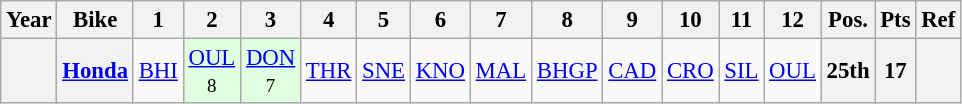<table class="wikitable" style="text-align:center; font-size:95%">
<tr>
<th valign="middle">Year</th>
<th valign="middle">Bike</th>
<th>1</th>
<th>2</th>
<th>3</th>
<th>4</th>
<th>5</th>
<th>6</th>
<th>7</th>
<th>8</th>
<th>9</th>
<th>10</th>
<th>11</th>
<th>12</th>
<th>Pos.</th>
<th>Pts</th>
<th>Ref</th>
</tr>
<tr>
<th></th>
<th><a href='#'>Honda</a></th>
<td><a href='#'>BHI</a></td>
<td style="background:#DFFFDF;"><a href='#'>OUL</a><br><small>8</small></td>
<td style="background:#DFFFDF;"><a href='#'>DON</a><br><small>7</small></td>
<td><a href='#'>THR</a></td>
<td><a href='#'>SNE</a></td>
<td><a href='#'>KNO</a></td>
<td><a href='#'>MAL</a></td>
<td><a href='#'>BHGP</a></td>
<td><a href='#'>CAD</a></td>
<td><a href='#'>CRO</a></td>
<td><a href='#'>SIL</a></td>
<td><a href='#'>OUL</a></td>
<th>25th</th>
<th>17</th>
<th></th>
</tr>
</table>
